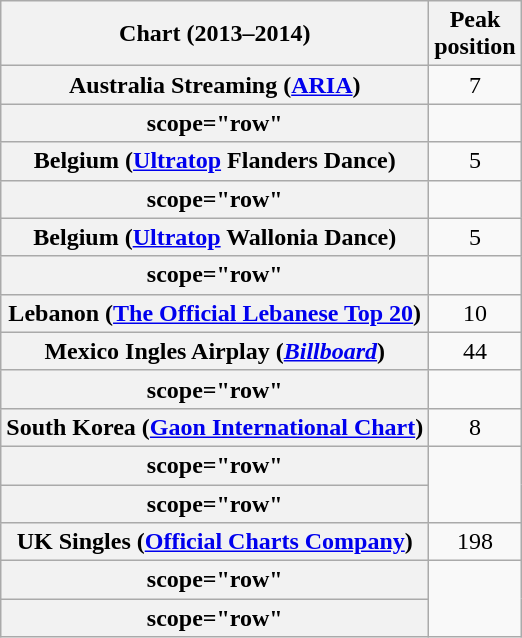<table class="wikitable sortable plainrowheaders">
<tr>
<th scope="col">Chart (2013–2014)</th>
<th scope="col">Peak<br>position</th>
</tr>
<tr>
<th scope="row">Australia Streaming (<a href='#'>ARIA</a>)</th>
<td align=center>7</td>
</tr>
<tr>
<th>scope="row" </th>
</tr>
<tr>
<th scope="row">Belgium (<a href='#'>Ultratop</a> Flanders Dance)</th>
<td align=center>5</td>
</tr>
<tr>
<th>scope="row" </th>
</tr>
<tr>
<th scope="row">Belgium (<a href='#'>Ultratop</a> Wallonia Dance)</th>
<td align=center>5</td>
</tr>
<tr>
<th>scope="row" </th>
</tr>
<tr>
<th scope="row">Lebanon (<a href='#'>The Official Lebanese Top 20</a>)</th>
<td align=center>10</td>
</tr>
<tr>
<th scope="row">Mexico Ingles Airplay (<em><a href='#'>Billboard</a></em>)</th>
<td style="text-align:center;">44</td>
</tr>
<tr>
<th>scope="row" </th>
</tr>
<tr>
<th scope="row">South Korea (<a href='#'>Gaon International Chart</a>)</th>
<td style="text-align:center;">8</td>
</tr>
<tr>
<th>scope="row" </th>
</tr>
<tr>
<th>scope="row" </th>
</tr>
<tr>
<th scope="row">UK Singles (<a href='#'>Official Charts Company</a>)</th>
<td style="text-align:center;">198</td>
</tr>
<tr>
<th>scope="row" </th>
</tr>
<tr>
<th>scope="row" </th>
</tr>
</table>
